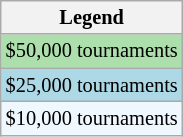<table class="wikitable" style="font-size:85%;">
<tr>
<th>Legend</th>
</tr>
<tr style="background:#addfad;">
<td>$50,000 tournaments</td>
</tr>
<tr style="background:lightblue;">
<td>$25,000 tournaments</td>
</tr>
<tr style="background:#f0f8ff;">
<td>$10,000 tournaments</td>
</tr>
</table>
